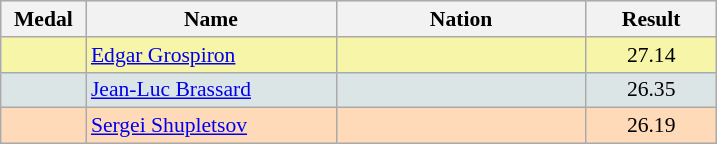<table class=wikitable style="border:1px solid #AAAAAA;font-size:90%">
<tr bgcolor="#E4E4E4">
<th width=50>Medal</th>
<th width=160>Name</th>
<th width=160>Nation</th>
<th width=80>Result</th>
</tr>
<tr bgcolor="#F7F6A8">
<td align="center"></td>
<td><a href='#'>Edgar Grospiron</a></td>
<td></td>
<td align="center">27.14</td>
</tr>
<tr bgcolor="#DCE5E5">
<td align="center"></td>
<td><a href='#'>Jean-Luc Brassard</a></td>
<td></td>
<td align="center">26.35</td>
</tr>
<tr bgcolor="#FFDAB9">
<td align="center"></td>
<td><a href='#'>Sergei Shupletsov</a></td>
<td></td>
<td align="center">26.19</td>
</tr>
</table>
